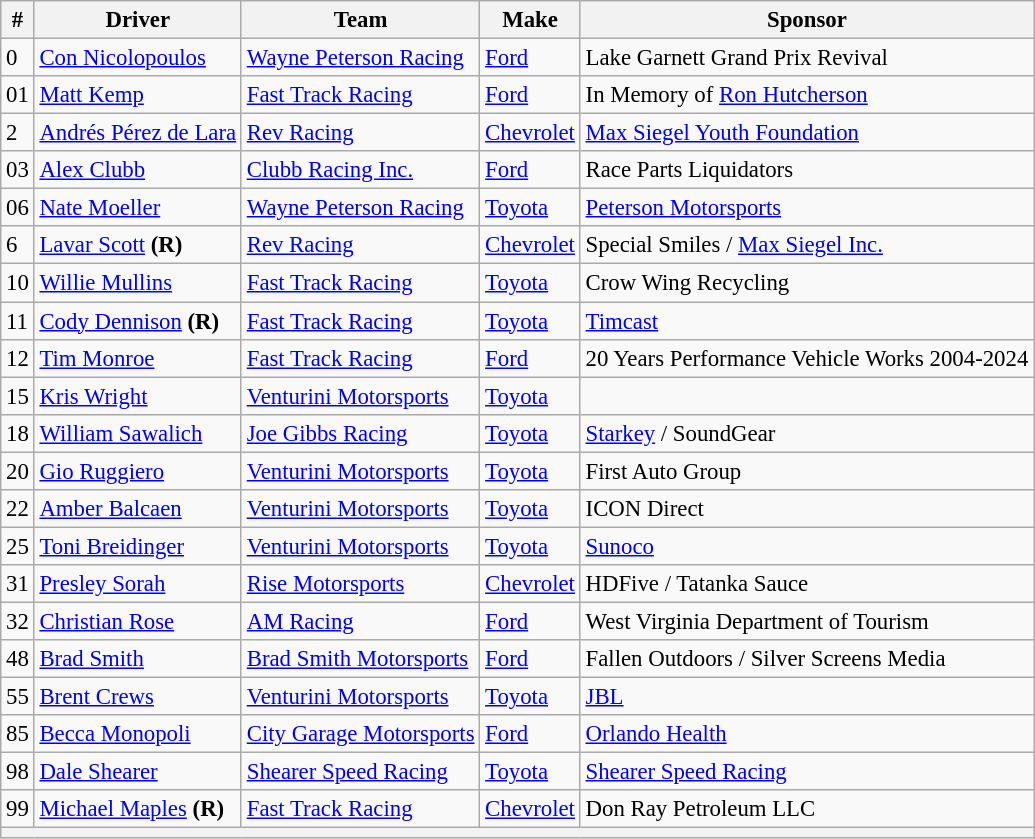<table class="wikitable" style="font-size: 95%;">
<tr>
<th>#</th>
<th>Driver</th>
<th>Team</th>
<th>Make</th>
<th>Sponsor</th>
</tr>
<tr>
<td>0</td>
<td><a href='#'>Con Nicolopoulos</a></td>
<td><a href='#'>Wayne Peterson Racing</a></td>
<td><a href='#'>Ford</a></td>
<td>Lake Garnett Grand Prix Revival</td>
</tr>
<tr>
<td>01</td>
<td><a href='#'>Matt Kemp</a></td>
<td><a href='#'>Fast Track Racing</a></td>
<td><a href='#'>Ford</a></td>
<td>In Memory of <a href='#'>Ron Hutcherson</a></td>
</tr>
<tr>
<td>2</td>
<td><a href='#'>Andrés Pérez de Lara</a></td>
<td><a href='#'>Rev Racing</a></td>
<td><a href='#'>Chevrolet</a></td>
<td><a href='#'>Max Siegel Youth Foundation</a></td>
</tr>
<tr>
<td>03</td>
<td><a href='#'>Alex Clubb</a></td>
<td><a href='#'>Clubb Racing Inc.</a></td>
<td><a href='#'>Ford</a></td>
<td>Race Parts Liquidators</td>
</tr>
<tr>
<td>06</td>
<td><a href='#'>Nate Moeller</a></td>
<td><a href='#'>Wayne Peterson Racing</a></td>
<td><a href='#'>Toyota</a></td>
<td><a href='#'>Peterson Motorsports</a></td>
</tr>
<tr>
<td>6</td>
<td nowrap=""><a href='#'>Lavar Scott</a> <strong>(R)</strong></td>
<td><a href='#'>Rev Racing</a></td>
<td><a href='#'>Chevrolet</a></td>
<td>Special Smiles / <a href='#'>Max Siegel Inc.</a></td>
</tr>
<tr>
<td>10</td>
<td><a href='#'>Willie Mullins</a></td>
<td><a href='#'>Fast Track Racing</a></td>
<td><a href='#'>Toyota</a></td>
<td>Crow Wing Recycling</td>
</tr>
<tr>
<td>11</td>
<td nowrap=""><a href='#'>Cody Dennison</a> <strong>(R)</strong></td>
<td><a href='#'>Fast Track Racing</a></td>
<td><a href='#'>Toyota</a></td>
<td><a href='#'>Timcast</a></td>
</tr>
<tr>
<td>12</td>
<td><a href='#'>Tim Monroe</a></td>
<td><a href='#'>Fast Track Racing</a></td>
<td><a href='#'>Ford</a></td>
<td>20 Years Performance Vehicle Works 2004-2024</td>
</tr>
<tr>
<td>15</td>
<td><a href='#'>Kris Wright</a></td>
<td><a href='#'>Venturini Motorsports</a></td>
<td><a href='#'>Toyota</a></td>
<td></td>
</tr>
<tr>
<td>18</td>
<td><a href='#'>William Sawalich</a></td>
<td><a href='#'>Joe Gibbs Racing</a></td>
<td><a href='#'>Toyota</a></td>
<td><a href='#'>Starkey</a> / SoundGear</td>
</tr>
<tr>
<td>20</td>
<td><a href='#'>Gio Ruggiero</a></td>
<td><a href='#'>Venturini Motorsports</a></td>
<td><a href='#'>Toyota</a></td>
<td>First Auto Group</td>
</tr>
<tr>
<td>22</td>
<td><a href='#'>Amber Balcaen</a></td>
<td><a href='#'>Venturini Motorsports</a></td>
<td><a href='#'>Toyota</a></td>
<td>ICON Direct</td>
</tr>
<tr>
<td>25</td>
<td><a href='#'>Toni Breidinger</a></td>
<td><a href='#'>Venturini Motorsports</a></td>
<td><a href='#'>Toyota</a></td>
<td><a href='#'>Sunoco</a></td>
</tr>
<tr>
<td>31</td>
<td><a href='#'>Presley Sorah</a></td>
<td><a href='#'>Rise Motorsports</a></td>
<td><a href='#'>Chevrolet</a></td>
<td>HDFive / Tatanka Sauce</td>
</tr>
<tr>
<td>32</td>
<td><a href='#'>Christian Rose</a></td>
<td><a href='#'>AM Racing</a></td>
<td><a href='#'>Ford</a></td>
<td>West Virginia Department of Tourism</td>
</tr>
<tr>
<td>48</td>
<td><a href='#'>Brad Smith</a></td>
<td><a href='#'>Brad Smith Motorsports</a></td>
<td><a href='#'>Ford</a></td>
<td>Fallen Outdoors / Silver Screens Media</td>
</tr>
<tr>
<td>55</td>
<td><a href='#'>Brent Crews</a></td>
<td><a href='#'>Venturini Motorsports</a></td>
<td><a href='#'>Toyota</a></td>
<td><a href='#'>JBL</a></td>
</tr>
<tr>
<td>85</td>
<td><a href='#'>Becca Monopoli</a></td>
<td><a href='#'>City Garage Motorsports</a></td>
<td><a href='#'>Ford</a></td>
<td><a href='#'>Orlando Health</a></td>
</tr>
<tr>
<td>98</td>
<td><a href='#'>Dale Shearer</a></td>
<td><a href='#'>Shearer Speed Racing</a></td>
<td><a href='#'>Toyota</a></td>
<td><a href='#'>Shearer Speed Racing</a></td>
</tr>
<tr>
<td>99</td>
<td><a href='#'>Michael Maples</a> <strong>(R)</strong></td>
<td><a href='#'>Fast Track Racing</a></td>
<td><a href='#'>Chevrolet</a></td>
<td>Don Ray Petroleum LLC</td>
</tr>
<tr>
<th colspan="5"></th>
</tr>
</table>
